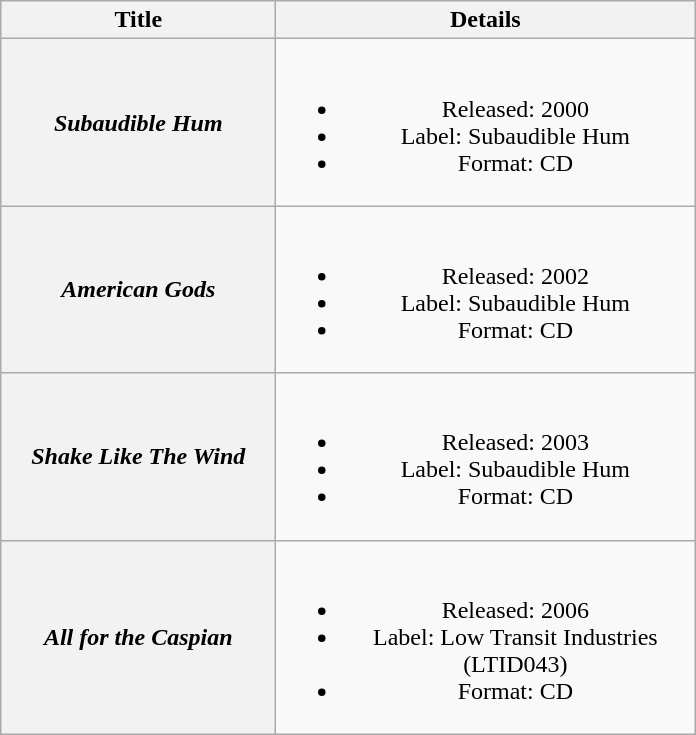<table class="wikitable plainrowheaders" style="text-align:center;" border="1">
<tr>
<th scope="col" style="width:11em;">Title</th>
<th scope="col" style="width:17em;">Details</th>
</tr>
<tr>
<th scope="row"><em>Subaudible Hum</em></th>
<td><br><ul><li>Released: 2000</li><li>Label: Subaudible Hum</li><li>Format: CD</li></ul></td>
</tr>
<tr>
<th scope="row"><em>American Gods</em></th>
<td><br><ul><li>Released: 2002</li><li>Label: Subaudible Hum</li><li>Format: CD</li></ul></td>
</tr>
<tr>
<th scope="row"><em>Shake Like The Wind</em></th>
<td><br><ul><li>Released: 2003</li><li>Label: Subaudible Hum</li><li>Format: CD</li></ul></td>
</tr>
<tr>
<th scope="row"><em>All for the Caspian</em></th>
<td><br><ul><li>Released: 2006</li><li>Label: Low Transit Industries	(LTID043)</li><li>Format: CD</li></ul></td>
</tr>
</table>
